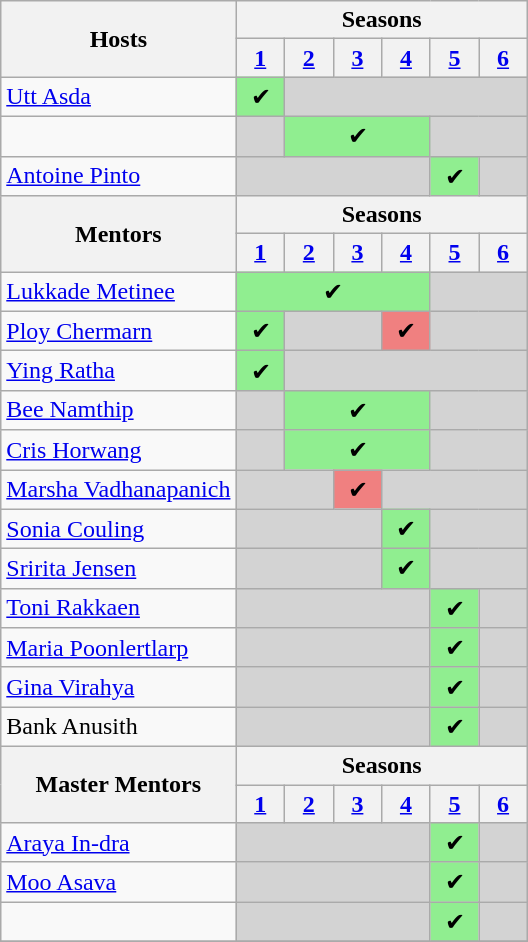<table class="wikitable">
<tr>
<th rowspan="2">Hosts</th>
<th colspan="6">Seasons</th>
</tr>
<tr>
<th><strong><a href='#'>1</a></strong></th>
<th><strong><a href='#'>2</a></strong></th>
<th><strong><a href='#'>3</a></strong></th>
<th><strong><a href='#'>4</a></strong></th>
<th><strong><a href='#'>5</a></strong></th>
<th><strong><a href='#'>6</a></strong></th>
</tr>
<tr>
<td><a href='#'>Utt Asda</a></td>
<td colspan="1"  style = "background:lightgreen; text-align:center;">✔</td>
<td colspan="5" style="background: #D3D3D3"></td>
</tr>
<tr>
<td></td>
<td colspan="1" style="background: #D3D3D3"></td>
<td colspan="3"  style = "background:lightgreen; text-align:center;">✔</td>
<td colspan="2" style="background: #D3D3D3"></td>
</tr>
<tr>
<td><a href='#'>Antoine Pinto</a></td>
<td colspan="4" style="background: #D3D3D3"></td>
<td colspan="1"  style = "background:lightgreen; text-align:center;">✔</td>
<td colspan="1" style="background: #D3D3D3"></td>
</tr>
<tr>
<th rowspan="2">Mentors</th>
<th colspan="6">Seasons</th>
</tr>
<tr>
<th style="width:25px;"><strong><a href='#'>1</a></strong></th>
<th style="width:25px;"><strong><a href='#'>2</a></strong></th>
<th style="width:25px;"><strong><a href='#'>3</a></strong></th>
<th style="width:25px;"><strong><a href='#'>4</a></strong></th>
<th style="width:25px;"><strong><a href='#'>5</a></strong></th>
<th style="width:25px;"><strong><a href='#'>6</a></strong></th>
</tr>
<tr>
<td><a href='#'>Lukkade Metinee</a></td>
<td colspan="4"  style = "background:lightgreen; text-align:center;">✔</td>
<td colspan="2" style="background: #D3D3D3"></td>
</tr>
<tr>
<td><a href='#'>Ploy Chermarn</a></td>
<td colspan="1"  style = "background:lightgreen; text-align:center;">✔</td>
<td colspan="2" style="background: #D3D3D3"></td>
<td colspan="1"  style = "background:LightCoral; text-align:center;">✔</td>
<td colspan="2" style="background: #D3D3D3"></td>
</tr>
<tr>
<td><a href='#'>Ying Ratha</a></td>
<td colspan="1"  style = "background:lightgreen; text-align:center;">✔</td>
<td colspan="5" style="background: #D3D3D3"></td>
</tr>
<tr>
<td><a href='#'>Bee Namthip</a></td>
<td colspan="1" style="background: #D3D3D3"></td>
<td colspan="3"  style = "background:lightgreen; text-align:center;">✔</td>
<td colspan="2" style="background: #D3D3D3"></td>
</tr>
<tr>
<td><a href='#'>Cris Horwang</a></td>
<td colspan="1" style="background: #D3D3D3"></td>
<td colspan= "3"  style = "background:lightgreen; text-align:center;">✔</td>
<td colspan="2" style="background: #D3D3D3"></td>
</tr>
<tr>
<td><a href='#'>Marsha Vadhanapanich</a></td>
<td colspan="2" style="background: #D3D3D3"></td>
<td colspan="1"  style = "background:LightCoral; text-align:center;">✔</td>
<td colspan="3" style="background: #D3D3D3"></td>
</tr>
<tr>
<td><a href='#'>Sonia Couling</a></td>
<td colspan="3" style="background: #D3D3D3"></td>
<td colspan="1"  style = "background:lightgreen; text-align:center;">✔</td>
<td colspan="2" style="background: #D3D3D3"></td>
</tr>
<tr>
<td><a href='#'>Sririta Jensen</a></td>
<td colspan="3" style="background: #D3D3D3"></td>
<td colspan="1"  style = "background:lightgreen; text-align:center;">✔</td>
<td colspan="2" style="background: #D3D3D3"></td>
</tr>
<tr>
<td><a href='#'>Toni Rakkaen</a></td>
<td colspan="4" style="background: #D3D3D3"></td>
<td colspan="1"  style = "background:lightgreen; text-align:center;">✔</td>
<td colspan="1" style="background: #D3D3D3"></td>
</tr>
<tr>
<td><a href='#'>Maria Poonlertlarp</a></td>
<td colspan="4" style="background: #D3D3D3"></td>
<td colspan="1"  style = "background:lightgreen; text-align:center;">✔</td>
<td colspan="1" style="background: #D3D3D3"></td>
</tr>
<tr>
<td><a href='#'>Gina Virahya</a></td>
<td colspan="4" style="background: #D3D3D3"></td>
<td colspan="1"  style = "background:lightgreen; text-align:center;">✔</td>
<td colspan="1" style="background: #D3D3D3"></td>
</tr>
<tr>
<td>Bank Anusith</td>
<td colspan="4" style="background: #D3D3D3"></td>
<td colspan="1"  style = "background:lightgreen; text-align:center;">✔</td>
<td colspan="1" style="background: #D3D3D3"></td>
</tr>
<tr>
<th rowspan="2">Master Mentors</th>
<th colspan="6">Seasons</th>
</tr>
<tr>
<th style="width:25px;"><strong><a href='#'>1</a></strong></th>
<th style="width:25px;"><strong><a href='#'>2</a></strong></th>
<th style="width:25px;"><strong><a href='#'>3</a></strong></th>
<th style="width:25px;"><strong><a href='#'>4</a></strong></th>
<th style="width:25px;"><strong><a href='#'>5</a></strong></th>
<th style="width:25px;"><strong><a href='#'>6</a></strong></th>
</tr>
<tr>
<td><a href='#'>Araya In-dra</a></td>
<td colspan="4" style="background: #D3D3D3"></td>
<td colspan="1" style = "background:lightgreen; text-align:center;">✔</td>
<td colspan="1" style="background: #D3D3D3"></td>
</tr>
<tr>
<td><a href='#'>Moo Asava</a></td>
<td colspan="4" style="background: #D3D3D3"></td>
<td colspan="1" style = "background:lightgreen; text-align:center;">✔</td>
<td colspan="1" style="background: #D3D3D3"></td>
</tr>
<tr>
<td></td>
<td colspan="4" style="background: #D3D3D3"></td>
<td colspan="1" style = "background:lightgreen; text-align:center;">✔</td>
<td colspan="1" style="background: #D3D3D3"></td>
</tr>
<tr>
</tr>
</table>
